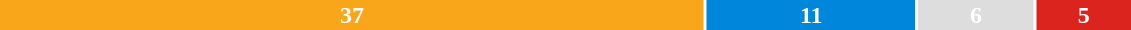<table style="width:60%; text-align:center;">
<tr style="color:white;">
<td style="background:#FAA61A; width:62.7%;"><strong>37</strong></td>
<td style="background:#0087DC; width:18.6%;"><strong>11</strong></td>
<td style="background:#DDDDDD; width:10.2%;"><strong>6</strong></td>
<td style="background:#DC241f; width:8.5%;"><strong>5</strong></td>
</tr>
<tr>
<td><span></span></td>
<td><span></span></td>
<td><span></span></td>
<td><span></span></td>
</tr>
</table>
